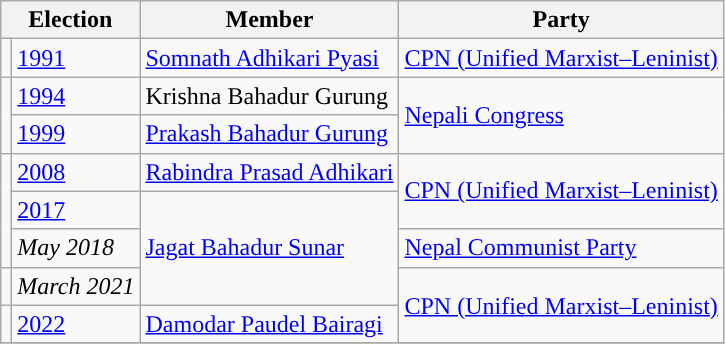<table class="wikitable">
<tr>
<th colspan="2">Election</th>
<th>Member</th>
<th>Party</th>
</tr>
<tr>
<td style="background-color:"></td>
<td><a href='#'>1991</a></td>
<td><a href='#'>Somnath Adhikari Pyasi</a></td>
<td><a href='#'>CPN (Unified Marxist–Leninist)</a></td>
</tr>
<tr>
<td rowspan="2" style="background-color:"></td>
<td><a href='#'>1994</a></td>
<td>Krishna Bahadur Gurung</td>
<td rowspan="2"><a href='#'>Nepali Congress</a></td>
</tr>
<tr>
<td><a href='#'>1999</a></td>
<td><a href='#'>Prakash Bahadur Gurung</a></td>
</tr>
<tr>
<td rowspan="3" style="background-color:"></td>
<td><a href='#'>2008</a></td>
<td><a href='#'>Rabindra Prasad Adhikari</a></td>
<td rowspan="2"><a href='#'>CPN (Unified Marxist–Leninist)</a></td>
</tr>
<tr>
<td><a href='#'>2017</a></td>
<td rowspan="3"><a href='#'>Jagat Bahadur Sunar</a></td>
</tr>
<tr>
<td><em>May 2018</em></td>
<td><a href='#'>Nepal Communist Party</a></td>
</tr>
<tr>
<td></td>
<td><em>March 2021</em></td>
<td rowspan="2"><a href='#'>CPN (Unified Marxist–Leninist)</a></td>
</tr>
<tr>
<td></td>
<td><a href='#'>2022</a></td>
<td><a href='#'>Damodar Paudel Bairagi</a></td>
</tr>
<tr>
</tr>
</table>
